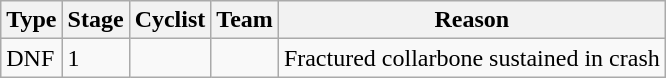<table class="wikitable">
<tr>
<th>Type</th>
<th>Stage</th>
<th>Cyclist</th>
<th>Team</th>
<th>Reason</th>
</tr>
<tr>
<td>DNF</td>
<td>1</td>
<td></td>
<td></td>
<td>Fractured collarbone sustained in crash</td>
</tr>
</table>
